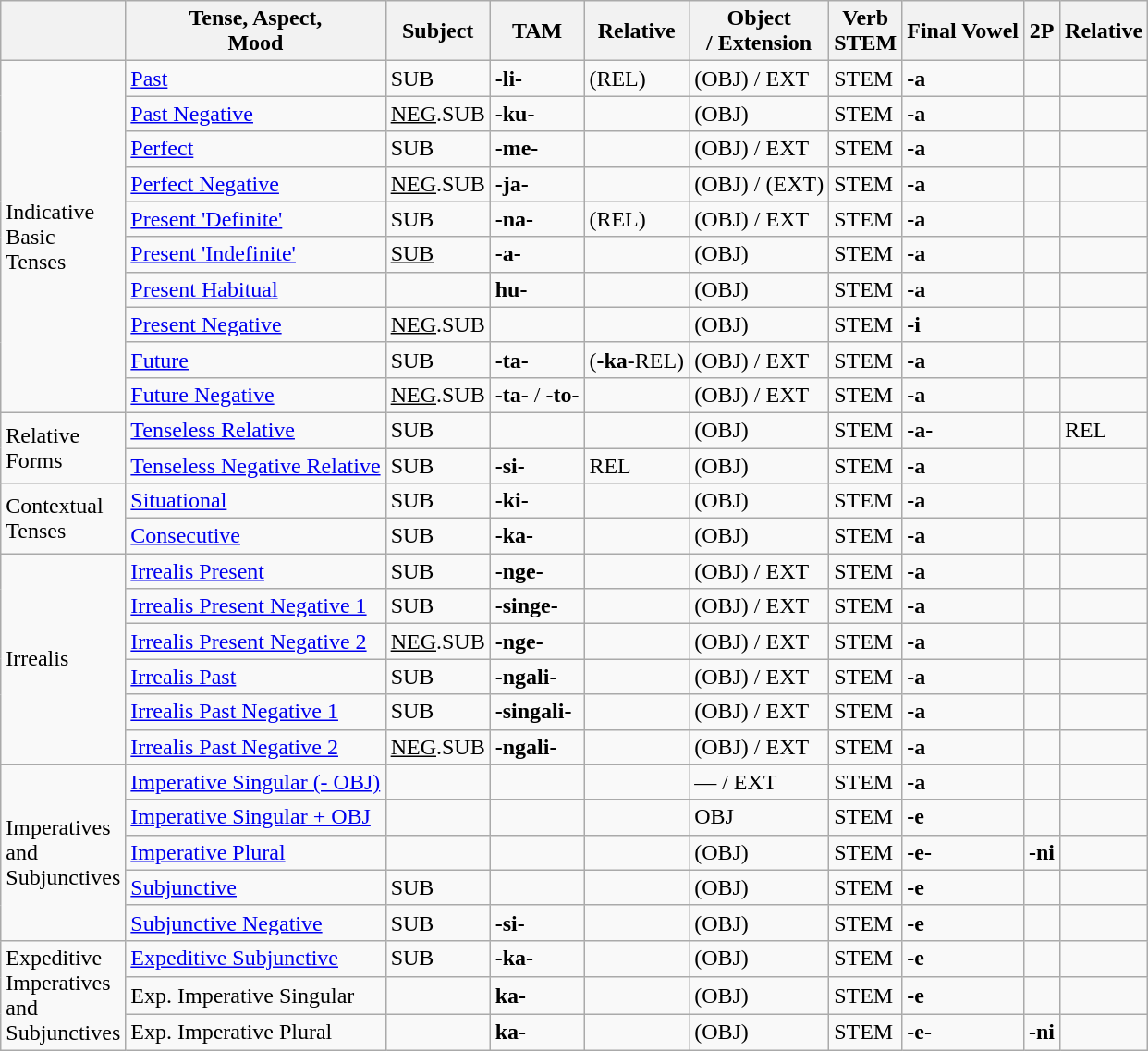<table class="wikitable">
<tr>
<th></th>
<th>Tense, Aspect,<br>Mood</th>
<th>Subject</th>
<th>TAM</th>
<th>Relative</th>
<th>Object<br>/ Extension</th>
<th>Verb<br>STEM</th>
<th>Final Vowel</th>
<th>2P</th>
<th>Relative</th>
</tr>
<tr>
<td rowspan="10">Indicative<br>Basic<br>Tenses</td>
<td><a href='#'>Past</a></td>
<td>SUB</td>
<td><strong>-li-</strong></td>
<td>(REL)</td>
<td>(OBJ) / EXT</td>
<td>STEM</td>
<td><strong>-a</strong></td>
<td></td>
<td></td>
</tr>
<tr>
<td><a href='#'>Past Negative</a></td>
<td><u>NEG</u>.SUB</td>
<td><strong>-ku-</strong></td>
<td></td>
<td>(OBJ)</td>
<td>STEM</td>
<td><strong>-a</strong></td>
<td></td>
<td></td>
</tr>
<tr>
<td><a href='#'>Perfect</a></td>
<td>SUB</td>
<td><strong>-me-</strong></td>
<td></td>
<td>(OBJ) / EXT</td>
<td>STEM</td>
<td><strong>-a</strong></td>
<td></td>
<td></td>
</tr>
<tr>
<td><a href='#'>Perfect Negative</a></td>
<td><u>NEG</u>.SUB</td>
<td><strong>-ja-</strong></td>
<td></td>
<td>(OBJ) / (EXT)</td>
<td>STEM</td>
<td><strong>-a</strong></td>
<td></td>
<td></td>
</tr>
<tr>
<td><a href='#'>Present 'Definite'</a></td>
<td>SUB</td>
<td><strong>-na-</strong></td>
<td>(REL)</td>
<td>(OBJ) / EXT</td>
<td>STEM</td>
<td><strong>-a</strong></td>
<td></td>
<td></td>
</tr>
<tr>
<td><a href='#'>Present 'Indefinite'</a></td>
<td><u>SUB</u></td>
<td><strong>-a-</strong></td>
<td></td>
<td>(OBJ)</td>
<td>STEM</td>
<td><strong>-a</strong></td>
<td></td>
<td></td>
</tr>
<tr>
<td><a href='#'>Present Habitual</a></td>
<td></td>
<td><strong>hu-</strong></td>
<td></td>
<td>(OBJ)</td>
<td>STEM</td>
<td><strong>-a</strong></td>
<td></td>
<td></td>
</tr>
<tr>
<td><a href='#'>Present Negative</a></td>
<td><u>NEG</u>.SUB</td>
<td></td>
<td></td>
<td>(OBJ)</td>
<td>STEM</td>
<td><strong>-i</strong></td>
<td></td>
<td></td>
</tr>
<tr>
<td><a href='#'>Future</a></td>
<td>SUB</td>
<td><strong>-ta-</strong></td>
<td>(<strong>-ka</strong>-REL)</td>
<td>(OBJ) / EXT</td>
<td>STEM</td>
<td><strong>-a</strong></td>
<td></td>
<td></td>
</tr>
<tr>
<td><a href='#'>Future Negative</a></td>
<td><u>NEG</u>.SUB</td>
<td><strong>-ta-</strong> / <strong>-to-</strong></td>
<td></td>
<td>(OBJ) / EXT</td>
<td>STEM</td>
<td><strong>-a</strong></td>
<td></td>
<td></td>
</tr>
<tr>
<td rowspan="2">Relative<br>Forms</td>
<td><a href='#'>Tenseless Relative</a></td>
<td>SUB</td>
<td></td>
<td></td>
<td>(OBJ)</td>
<td>STEM</td>
<td><strong>-a-</strong></td>
<td></td>
<td>REL</td>
</tr>
<tr>
<td><a href='#'>Tenseless Negative Relative</a></td>
<td>SUB</td>
<td><strong>-si-</strong></td>
<td>REL</td>
<td>(OBJ)</td>
<td>STEM</td>
<td><strong>-a</strong></td>
<td></td>
<td></td>
</tr>
<tr>
<td rowspan="2">Contextual<br>Tenses</td>
<td><a href='#'>Situational</a></td>
<td>SUB</td>
<td><strong>-ki-</strong></td>
<td></td>
<td>(OBJ)</td>
<td>STEM</td>
<td><strong>-a</strong></td>
<td></td>
<td></td>
</tr>
<tr>
<td><a href='#'>Consecutive</a></td>
<td>SUB</td>
<td><strong>-ka-</strong></td>
<td></td>
<td>(OBJ)</td>
<td>STEM</td>
<td><strong>-a</strong></td>
<td></td>
<td></td>
</tr>
<tr>
<td rowspan="6">Irrealis</td>
<td><a href='#'>Irrealis Present</a></td>
<td>SUB</td>
<td><strong>-nge-</strong></td>
<td></td>
<td>(OBJ) / EXT</td>
<td>STEM</td>
<td><strong>-a</strong></td>
<td></td>
<td></td>
</tr>
<tr>
<td><a href='#'>Irrealis Present Negative 1</a></td>
<td>SUB</td>
<td><strong>-singe-</strong></td>
<td></td>
<td>(OBJ) / EXT</td>
<td>STEM</td>
<td><strong>-a</strong></td>
<td></td>
<td></td>
</tr>
<tr>
<td><a href='#'>Irrealis Present Negative 2</a></td>
<td><u>NEG</u>.SUB</td>
<td><strong>-nge-</strong></td>
<td></td>
<td>(OBJ) / EXT</td>
<td>STEM</td>
<td><strong>-a</strong></td>
<td></td>
<td></td>
</tr>
<tr>
<td><a href='#'>Irrealis Past</a></td>
<td>SUB</td>
<td><strong>-ngali-</strong></td>
<td></td>
<td>(OBJ) / EXT</td>
<td>STEM</td>
<td><strong>-a</strong></td>
<td></td>
<td></td>
</tr>
<tr>
<td><a href='#'>Irrealis Past Negative 1</a></td>
<td>SUB</td>
<td><strong>-singali-</strong></td>
<td></td>
<td>(OBJ) / EXT</td>
<td>STEM</td>
<td><strong>-a</strong></td>
<td></td>
<td></td>
</tr>
<tr>
<td><a href='#'>Irrealis Past Negative 2</a></td>
<td><u>NEG</u>.SUB</td>
<td><strong>-ngali-</strong></td>
<td></td>
<td>(OBJ) / EXT</td>
<td>STEM</td>
<td><strong>-a</strong></td>
<td></td>
<td></td>
</tr>
<tr>
<td rowspan="5">Imperatives<br>and<br>Subjunctives</td>
<td><a href='#'>Imperative Singular (- OBJ)</a></td>
<td></td>
<td></td>
<td></td>
<td>— / EXT</td>
<td>STEM</td>
<td><strong>-a</strong></td>
<td></td>
<td></td>
</tr>
<tr>
<td><a href='#'>Imperative Singular + OBJ</a></td>
<td></td>
<td></td>
<td></td>
<td>OBJ</td>
<td>STEM</td>
<td><strong>-e</strong></td>
<td></td>
<td></td>
</tr>
<tr>
<td><a href='#'>Imperative Plural</a></td>
<td></td>
<td></td>
<td></td>
<td>(OBJ)</td>
<td>STEM</td>
<td><strong>-e-</strong></td>
<td><strong>-ni</strong></td>
<td></td>
</tr>
<tr>
<td><a href='#'>Subjunctive</a></td>
<td>SUB</td>
<td></td>
<td></td>
<td>(OBJ)</td>
<td>STEM</td>
<td><strong>-e</strong></td>
<td></td>
<td></td>
</tr>
<tr>
<td><a href='#'>Subjunctive Negative</a></td>
<td>SUB</td>
<td><strong>-si-</strong></td>
<td></td>
<td>(OBJ)</td>
<td>STEM</td>
<td><strong>-e</strong></td>
<td></td>
<td></td>
</tr>
<tr>
<td rowspan="3">Expeditive<br>Imperatives<br>and<br>Subjunctives</td>
<td><a href='#'>Expeditive Subjunctive</a></td>
<td>SUB</td>
<td><strong>-ka-</strong></td>
<td></td>
<td>(OBJ)</td>
<td>STEM</td>
<td><strong>-e</strong></td>
<td></td>
<td></td>
</tr>
<tr>
<td>Exp. Imperative Singular</td>
<td></td>
<td><strong>ka-</strong></td>
<td></td>
<td>(OBJ)</td>
<td>STEM</td>
<td><strong>-e</strong></td>
<td></td>
<td></td>
</tr>
<tr>
<td>Exp. Imperative Plural</td>
<td></td>
<td><strong>ka-</strong></td>
<td></td>
<td>(OBJ)</td>
<td>STEM</td>
<td><strong>-e-</strong></td>
<td><strong>-ni</strong></td>
<td></td>
</tr>
</table>
